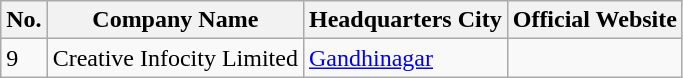<table class="wikitable">
<tr>
<th>No.</th>
<th>Company Name</th>
<th>Headquarters City</th>
<th>Official Website</th>
</tr>
<tr>
<td>9</td>
<td>Creative Infocity Limited</td>
<td><a href='#'>Gandhinagar</a></td>
<td></td>
</tr>
</table>
